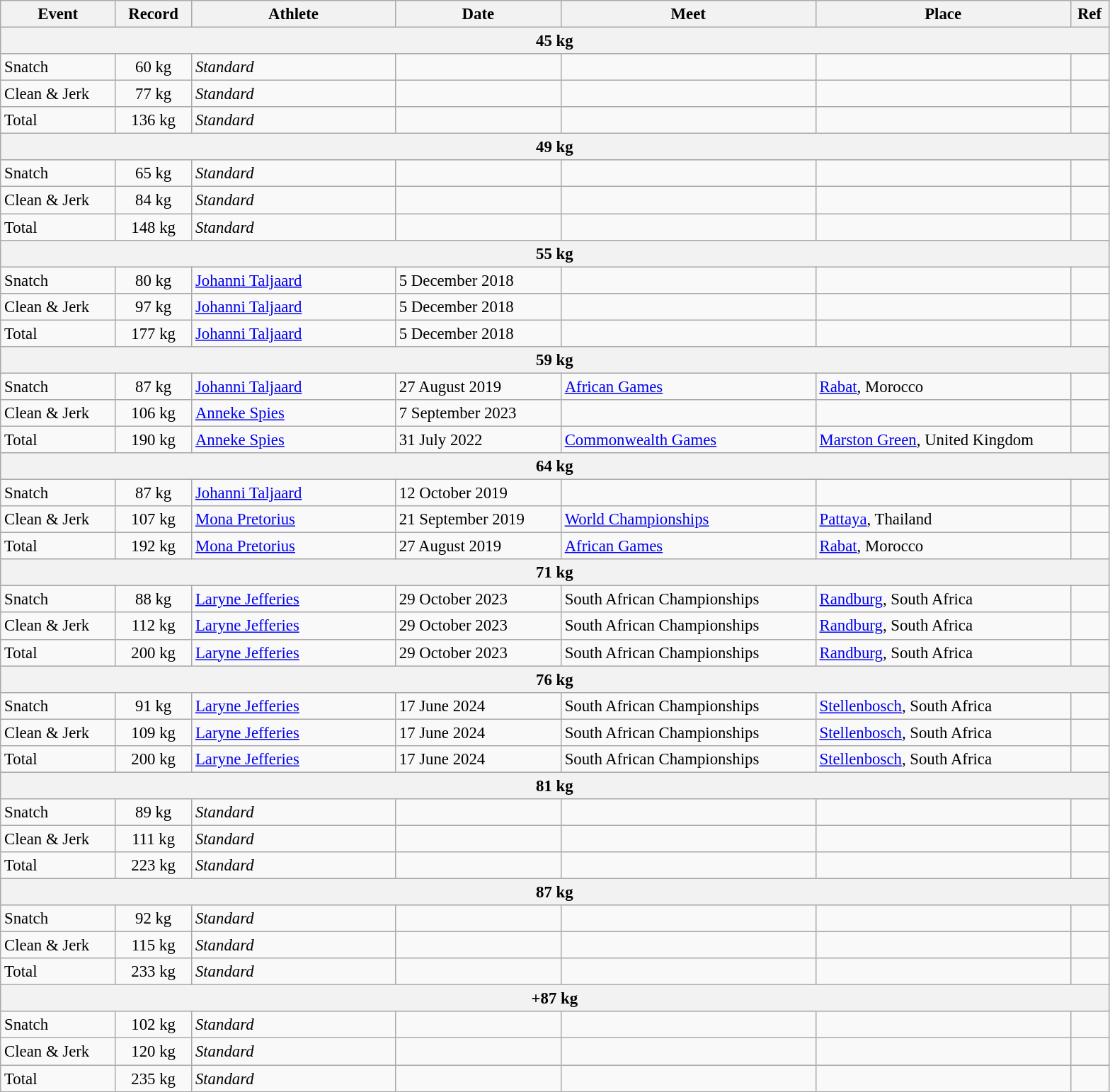<table class="wikitable" style="font-size:95%;">
<tr>
<th width=9%>Event</th>
<th width=6%>Record</th>
<th width=16%>Athlete</th>
<th width=13%>Date</th>
<th width=20%>Meet</th>
<th width=20%>Place</th>
<th width=3%>Ref</th>
</tr>
<tr bgcolor="#DDDDDD">
<th colspan="7">45 kg</th>
</tr>
<tr>
<td>Snatch</td>
<td align="center">60 kg</td>
<td><em>Standard</em></td>
<td></td>
<td></td>
<td></td>
<td></td>
</tr>
<tr>
<td>Clean & Jerk</td>
<td align="center">77 kg</td>
<td><em>Standard</em></td>
<td></td>
<td></td>
<td></td>
<td></td>
</tr>
<tr>
<td>Total</td>
<td align="center">136 kg</td>
<td><em>Standard</em></td>
<td></td>
<td></td>
<td></td>
<td></td>
</tr>
<tr bgcolor="#DDDDDD">
<th colspan="7">49 kg</th>
</tr>
<tr>
<td>Snatch</td>
<td align="center">65 kg</td>
<td><em>Standard</em></td>
<td></td>
<td></td>
<td></td>
<td></td>
</tr>
<tr>
<td>Clean & Jerk</td>
<td align="center">84 kg</td>
<td><em>Standard</em></td>
<td></td>
<td></td>
<td></td>
<td></td>
</tr>
<tr>
<td>Total</td>
<td align="center">148 kg</td>
<td><em>Standard</em></td>
<td></td>
<td></td>
<td></td>
<td></td>
</tr>
<tr bgcolor="#DDDDDD">
<th colspan="7">55 kg</th>
</tr>
<tr>
<td>Snatch</td>
<td align="center">80 kg</td>
<td><a href='#'>Johanni Taljaard</a></td>
<td>5 December 2018</td>
<td></td>
<td></td>
<td></td>
</tr>
<tr>
<td>Clean & Jerk</td>
<td align="center">97 kg</td>
<td><a href='#'>Johanni Taljaard</a></td>
<td>5 December 2018</td>
<td></td>
<td></td>
<td></td>
</tr>
<tr>
<td>Total</td>
<td align="center">177 kg</td>
<td><a href='#'>Johanni Taljaard</a></td>
<td>5 December 2018</td>
<td></td>
<td></td>
<td></td>
</tr>
<tr bgcolor="#DDDDDD">
<th colspan="7">59 kg</th>
</tr>
<tr>
<td>Snatch</td>
<td align="center">87 kg</td>
<td><a href='#'>Johanni Taljaard</a></td>
<td>27 August 2019</td>
<td><a href='#'>African Games</a></td>
<td><a href='#'>Rabat</a>, Morocco</td>
<td></td>
</tr>
<tr>
<td>Clean & Jerk</td>
<td align="center">106 kg</td>
<td><a href='#'>Anneke Spies</a></td>
<td>7 September 2023</td>
<td></td>
<td></td>
<td></td>
</tr>
<tr>
<td>Total</td>
<td align="center">190 kg</td>
<td><a href='#'>Anneke Spies</a></td>
<td>31 July 2022</td>
<td><a href='#'>Commonwealth Games</a></td>
<td><a href='#'>Marston Green</a>, United Kingdom</td>
<td></td>
</tr>
<tr bgcolor="#DDDDDD">
<th colspan="7">64 kg</th>
</tr>
<tr>
<td>Snatch</td>
<td align="center">87 kg</td>
<td><a href='#'>Johanni Taljaard</a></td>
<td>12 October 2019</td>
<td></td>
<td></td>
<td></td>
</tr>
<tr>
<td>Clean & Jerk</td>
<td align="center">107 kg</td>
<td><a href='#'>Mona Pretorius</a></td>
<td>21 September 2019</td>
<td><a href='#'>World Championships</a></td>
<td><a href='#'>Pattaya</a>, Thailand</td>
<td></td>
</tr>
<tr>
<td>Total</td>
<td align="center">192 kg</td>
<td><a href='#'>Mona Pretorius</a></td>
<td>27 August 2019</td>
<td><a href='#'>African Games</a></td>
<td><a href='#'>Rabat</a>, Morocco</td>
<td></td>
</tr>
<tr bgcolor="#DDDDDD">
<th colspan="7">71 kg</th>
</tr>
<tr>
<td>Snatch</td>
<td align="center">88 kg</td>
<td><a href='#'>Laryne Jefferies</a></td>
<td>29 October 2023</td>
<td>South African Championships</td>
<td><a href='#'>Randburg</a>, South Africa</td>
<td></td>
</tr>
<tr>
<td>Clean & Jerk</td>
<td align="center">112 kg</td>
<td><a href='#'>Laryne Jefferies</a></td>
<td>29 October 2023</td>
<td>South African Championships</td>
<td><a href='#'>Randburg</a>, South Africa</td>
<td></td>
</tr>
<tr>
<td>Total</td>
<td align="center">200 kg</td>
<td><a href='#'>Laryne Jefferies</a></td>
<td>29 October 2023</td>
<td>South African Championships</td>
<td><a href='#'>Randburg</a>, South Africa</td>
<td></td>
</tr>
<tr bgcolor="#DDDDDD">
<th colspan="7">76 kg</th>
</tr>
<tr>
<td>Snatch</td>
<td align="center">91 kg</td>
<td><a href='#'>Laryne Jefferies</a></td>
<td>17 June 2024</td>
<td>South African Championships</td>
<td><a href='#'>Stellenbosch</a>,  South Africa</td>
<td></td>
</tr>
<tr>
<td>Clean & Jerk</td>
<td align="center">109 kg</td>
<td><a href='#'>Laryne Jefferies</a></td>
<td>17 June 2024</td>
<td>South African Championships</td>
<td><a href='#'>Stellenbosch</a>,  South Africa</td>
<td></td>
</tr>
<tr>
<td>Total</td>
<td align="center">200 kg</td>
<td><a href='#'>Laryne Jefferies</a></td>
<td>17 June 2024</td>
<td>South African Championships</td>
<td><a href='#'>Stellenbosch</a>,  South Africa</td>
<td></td>
</tr>
<tr bgcolor="#DDDDDD">
<th colspan="7">81 kg</th>
</tr>
<tr>
<td>Snatch</td>
<td align="center">89 kg</td>
<td><em>Standard</em></td>
<td></td>
<td></td>
<td></td>
<td></td>
</tr>
<tr>
<td>Clean & Jerk</td>
<td align="center">111 kg</td>
<td><em>Standard</em></td>
<td></td>
<td></td>
<td></td>
<td></td>
</tr>
<tr>
<td>Total</td>
<td align="center">223 kg</td>
<td><em>Standard</em></td>
<td></td>
<td></td>
<td></td>
<td></td>
</tr>
<tr bgcolor="#DDDDDD">
<th colspan="7">87 kg</th>
</tr>
<tr>
<td>Snatch</td>
<td align="center">92 kg</td>
<td><em>Standard</em></td>
<td></td>
<td></td>
<td></td>
<td></td>
</tr>
<tr>
<td>Clean & Jerk</td>
<td align="center">115 kg</td>
<td><em>Standard</em></td>
<td></td>
<td></td>
<td></td>
<td></td>
</tr>
<tr>
<td>Total</td>
<td align="center">233 kg</td>
<td><em>Standard</em></td>
<td></td>
<td></td>
<td></td>
<td></td>
</tr>
<tr bgcolor="#DDDDDD">
<th colspan="7">+87 kg</th>
</tr>
<tr>
<td>Snatch</td>
<td align="center">102 kg</td>
<td><em>Standard</em></td>
<td></td>
<td></td>
<td></td>
<td></td>
</tr>
<tr>
<td>Clean & Jerk</td>
<td align="center">120 kg</td>
<td><em>Standard</em></td>
<td></td>
<td></td>
<td></td>
<td></td>
</tr>
<tr>
<td>Total</td>
<td align="center">235 kg</td>
<td><em>Standard</em></td>
<td></td>
<td></td>
<td></td>
<td></td>
</tr>
</table>
